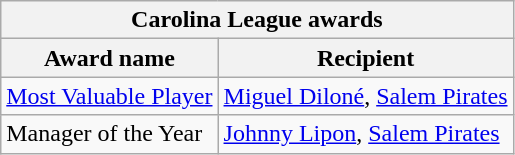<table class="wikitable">
<tr>
<th colspan="2">Carolina League awards</th>
</tr>
<tr>
<th>Award name</th>
<th>Recipient</th>
</tr>
<tr>
<td><a href='#'>Most Valuable Player</a></td>
<td><a href='#'>Miguel Diloné</a>, <a href='#'>Salem Pirates</a></td>
</tr>
<tr>
<td>Manager of the Year</td>
<td><a href='#'>Johnny Lipon</a>, <a href='#'>Salem Pirates</a></td>
</tr>
</table>
